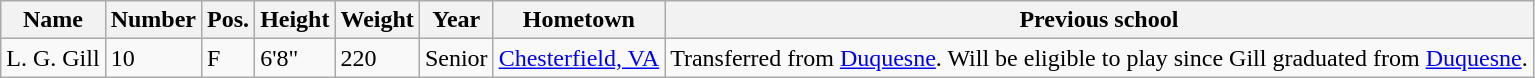<table class="wikitable sortable" border="1">
<tr>
<th>Name</th>
<th>Number</th>
<th>Pos.</th>
<th>Height</th>
<th>Weight</th>
<th>Year</th>
<th>Hometown</th>
<th class="unsortable">Previous school</th>
</tr>
<tr>
<td>L. G. Gill</td>
<td>10</td>
<td>F</td>
<td>6'8"</td>
<td>220</td>
<td>Senior</td>
<td><a href='#'>Chesterfield, VA</a></td>
<td>Transferred from <a href='#'>Duquesne</a>. Will be eligible to play since Gill graduated from <a href='#'>Duquesne</a>.</td>
</tr>
</table>
